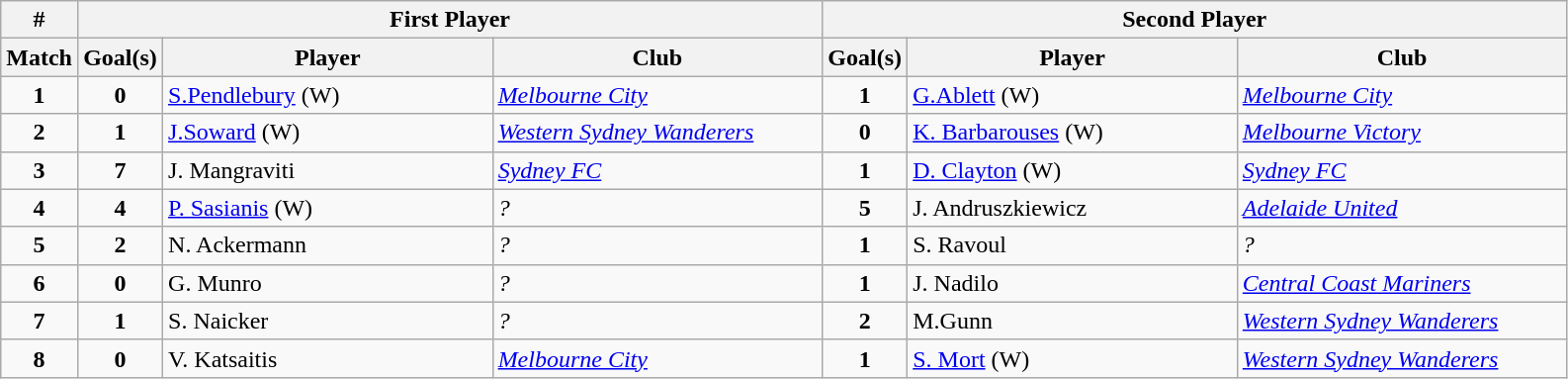<table class="wikitable">
<tr>
<th>#</th>
<th colspan="3">First Player</th>
<th colspan="3">Second Player</th>
</tr>
<tr>
<th width="40">Match</th>
<th width="50">Goal(s)</th>
<th width="215">Player</th>
<th width="215">Club</th>
<th width="50">Goal(s)</th>
<th width="215">Player</th>
<th width="215">Club</th>
</tr>
<tr>
<td align="center"><strong>1</strong></td>
<td align="center"><strong>0</strong></td>
<td><a href='#'>S.Pendlebury</a> (W) </td>
<td><em><a href='#'>Melbourne City</a></em></td>
<td align="center"><strong>1</strong></td>
<td><a href='#'>G.Ablett</a> (W) </td>
<td><em><a href='#'>Melbourne City</a></em></td>
</tr>
<tr>
<td align="center"><strong>2</strong></td>
<td align="center"><strong>1</strong></td>
<td><a href='#'>J.Soward</a> (W) </td>
<td><em><a href='#'>Western Sydney Wanderers</a></em></td>
<td align="center"><strong>0</strong></td>
<td><a href='#'>K. Barbarouses</a> (W) </td>
<td><em><a href='#'>Melbourne Victory</a></em></td>
</tr>
<tr>
<td align="center"><strong>3</strong></td>
<td align="center"><strong>7</strong></td>
<td>J. Mangraviti</td>
<td><em><a href='#'>Sydney FC</a></em></td>
<td align="center"><strong>1</strong></td>
<td><a href='#'>D. Clayton</a> (W) </td>
<td><em><a href='#'>Sydney FC</a></em></td>
</tr>
<tr>
<td align="center"><strong>4</strong></td>
<td align="center"><strong>4</strong></td>
<td><a href='#'>P. Sasianis</a> (W) </td>
<td><em>?</em></td>
<td align="center"><strong>5</strong></td>
<td>J. Andruszkiewicz</td>
<td><em><a href='#'>Adelaide United</a></em></td>
</tr>
<tr>
<td align="center"><strong>5</strong></td>
<td align="center"><strong>2</strong></td>
<td>N. Ackermann</td>
<td><em>?</em></td>
<td align="center"><strong>1</strong></td>
<td>S. Ravoul</td>
<td><em>?</em></td>
</tr>
<tr>
<td align="center"><strong>6</strong></td>
<td align="center"><strong>0</strong></td>
<td>G. Munro</td>
<td><em>?</em></td>
<td align="center"><strong>1</strong></td>
<td>J. Nadilo</td>
<td><em><a href='#'>Central Coast Mariners</a></em></td>
</tr>
<tr>
<td align="center"><strong>7</strong></td>
<td align="center"><strong>1</strong></td>
<td>S. Naicker</td>
<td><em>?</em></td>
<td align="center"><strong>2</strong></td>
<td>M.Gunn</td>
<td><em><a href='#'>Western Sydney Wanderers</a></em></td>
</tr>
<tr>
<td align="center"><strong>8</strong></td>
<td align="center"><strong>0</strong></td>
<td>V. Katsaitis</td>
<td><em><a href='#'>Melbourne City</a></em></td>
<td align="center"><strong>1</strong></td>
<td><a href='#'>S. Mort</a> (W) </td>
<td><em><a href='#'>Western Sydney Wanderers</a></em></td>
</tr>
</table>
